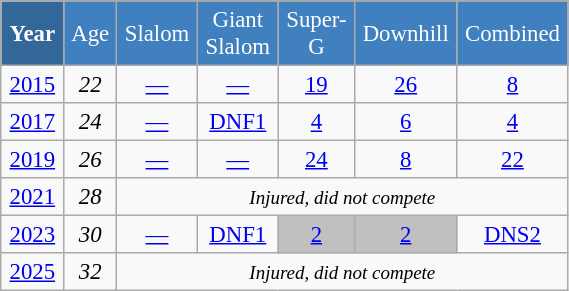<table class="wikitable" style="font-size:95%; text-align:center; border:grey solid 1px; border-collapse:collapse;" width="30%">
<tr style="background-color:#369; color:white;">
<td rowspan="2" colspan="1" width="5%"><strong>Year</strong></td>
</tr>
<tr style="background-color:#4180be; color:white;">
<td width="3%">Age</td>
<td width="4%">Slalom</td>
<td width="4%">Giant<br>Slalom</td>
<td width="4%">Super-G</td>
<td width="4%">Downhill</td>
<td width="4%">Combined</td>
</tr>
<tr>
<td><a href='#'>2015</a></td>
<td><em>22</em></td>
<td><a href='#'>—</a></td>
<td><a href='#'>—</a></td>
<td><a href='#'>19</a></td>
<td><a href='#'>26</a></td>
<td><a href='#'>8</a></td>
</tr>
<tr>
<td><a href='#'>2017</a></td>
<td><em>24</em></td>
<td><a href='#'>—</a></td>
<td><a href='#'>DNF1</a></td>
<td><a href='#'>4</a></td>
<td><a href='#'>6</a></td>
<td><a href='#'>4</a></td>
</tr>
<tr>
<td><a href='#'>2019</a></td>
<td><em>26</em></td>
<td><a href='#'>—</a></td>
<td><a href='#'>—</a></td>
<td><a href='#'>24</a></td>
<td><a href='#'>8</a></td>
<td><a href='#'>22</a></td>
</tr>
<tr>
<td><a href='#'>2021</a></td>
<td><em>28</em></td>
<td colspan=5><em><small>Injured, did not compete</small></em></td>
</tr>
<tr>
<td><a href='#'>2023</a></td>
<td><em>30</em></td>
<td><a href='#'>—</a></td>
<td><a href='#'>DNF1</a></td>
<td style="background:silver;"><a href='#'>2</a></td>
<td style="background:silver;"><a href='#'>2</a></td>
<td><a href='#'>DNS2</a></td>
</tr>
<tr>
<td><a href='#'>2025</a></td>
<td><em>32</em></td>
<td colspan=5><em><small>Injured, did not compete</small></em></td>
</tr>
</table>
